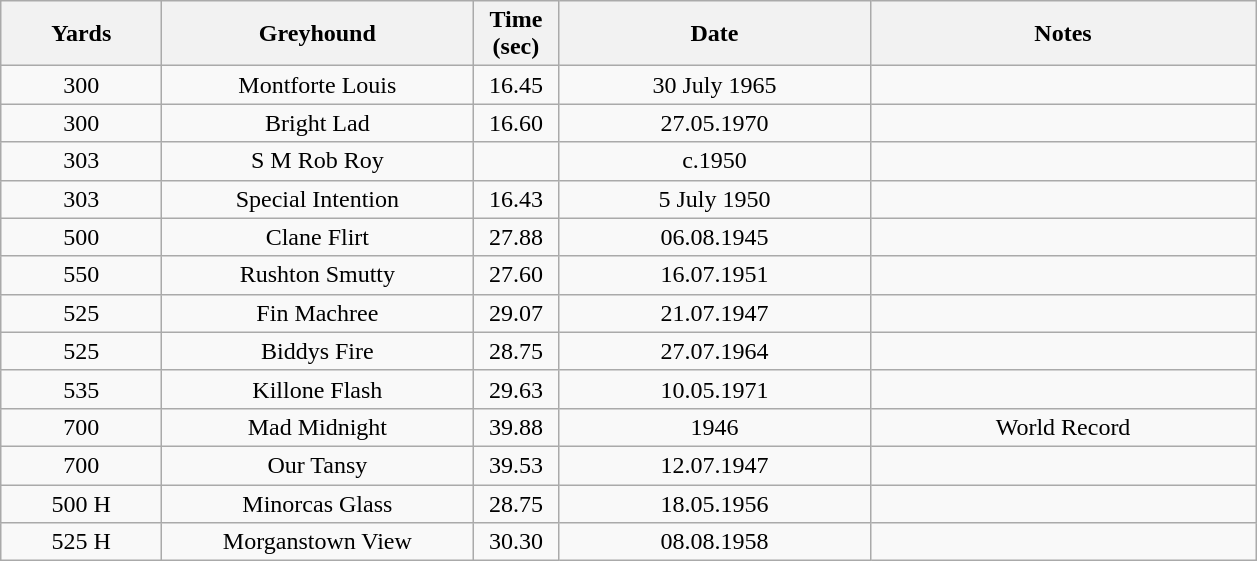<table class="wikitable" style="font-size: 100%">
<tr>
<th width=100>Yards</th>
<th width=200>Greyhound</th>
<th width=50>Time (sec)</th>
<th width=200>Date</th>
<th width=250>Notes</th>
</tr>
<tr align=center>
<td>300</td>
<td>Montforte Louis</td>
<td>16.45</td>
<td>30 July 1965</td>
<td></td>
</tr>
<tr align=center>
<td>300</td>
<td>Bright Lad</td>
<td>16.60</td>
<td>27.05.1970</td>
<td></td>
</tr>
<tr align=center>
<td>303</td>
<td>S M Rob Roy</td>
<td></td>
<td>c.1950</td>
<td></td>
</tr>
<tr align=center>
<td>303</td>
<td>Special Intention</td>
<td>16.43</td>
<td>5 July 1950</td>
<td></td>
</tr>
<tr align=center>
<td>500</td>
<td>Clane Flirt</td>
<td>27.88</td>
<td>06.08.1945</td>
<td></td>
</tr>
<tr align=center>
<td>550</td>
<td>Rushton Smutty</td>
<td>27.60</td>
<td>16.07.1951</td>
<td></td>
</tr>
<tr align=center>
<td>525</td>
<td>Fin Machree</td>
<td>29.07</td>
<td>21.07.1947</td>
<td></td>
</tr>
<tr align=center>
<td>525</td>
<td>Biddys Fire</td>
<td>28.75</td>
<td>27.07.1964</td>
<td></td>
</tr>
<tr align=center>
<td>535</td>
<td>Killone Flash</td>
<td>29.63</td>
<td>10.05.1971</td>
<td></td>
</tr>
<tr align=center>
<td>700</td>
<td>Mad Midnight</td>
<td>39.88</td>
<td>1946</td>
<td>World Record</td>
</tr>
<tr align=center>
<td>700</td>
<td>Our Tansy</td>
<td>39.53</td>
<td>12.07.1947</td>
<td></td>
</tr>
<tr align=center>
<td>500 H</td>
<td>Minorcas Glass</td>
<td>28.75</td>
<td>18.05.1956</td>
<td></td>
</tr>
<tr align=center>
<td>525 H</td>
<td>Morganstown View</td>
<td>30.30</td>
<td>08.08.1958</td>
<td></td>
</tr>
</table>
